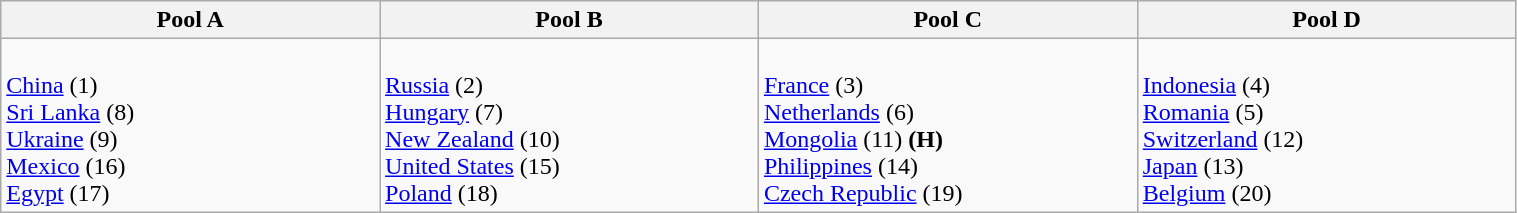<table class="wikitable" width=80%>
<tr>
<th width=25%><strong>Pool A</strong></th>
<th width=25%><strong>Pool B</strong></th>
<th width=25%><strong>Pool C</strong></th>
<th width=25%><strong>Pool D</strong></th>
</tr>
<tr>
<td><br> <a href='#'>China</a> (1) <br>
 <a href='#'>Sri Lanka</a> (8) <br>
 <a href='#'>Ukraine</a> (9) <br>
 <a href='#'>Mexico</a> (16) <br>
 <a href='#'>Egypt</a> (17) <br></td>
<td><br> <a href='#'>Russia</a> (2) <br>
 <a href='#'>Hungary</a> (7)<br> 
 <a href='#'>New Zealand</a> (10)<br> 
 <a href='#'>United States</a> (15) <br>
 <a href='#'>Poland</a> (18) <br></td>
<td><br> <a href='#'>France</a> (3) <br> 
 <a href='#'>Netherlands</a> (6) <br> 
 <a href='#'>Mongolia</a> (11) <strong>(H)</strong> <br> 
 <a href='#'>Philippines</a> (14) <br>
 <a href='#'>Czech Republic</a> (19) <br></td>
<td><br> <a href='#'>Indonesia</a> (4) <br>
 <a href='#'>Romania</a> (5) <br>
 <a href='#'>Switzerland</a> (12) <br>
 <a href='#'>Japan</a> (13) <br>
 <a href='#'>Belgium</a> (20) <br></td>
</tr>
</table>
